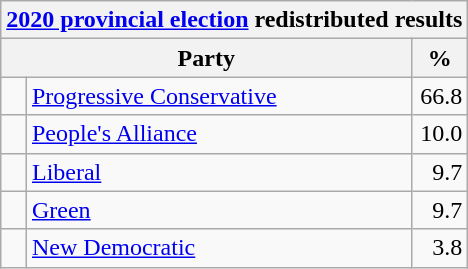<table class="wikitable">
<tr>
<th colspan="4"><a href='#'>2020 provincial election</a> redistributed results</th>
</tr>
<tr>
<th bgcolor="#DDDDFF" width="130px" colspan="2">Party</th>
<th bgcolor="#DDDDFF" width="30px">%</th>
</tr>
<tr>
<td> </td>
<td><a href='#'>Progressive Conservative</a></td>
<td align=right>66.8</td>
</tr>
<tr>
<td> </td>
<td><a href='#'>People's Alliance</a></td>
<td align=right>10.0</td>
</tr>
<tr>
<td> </td>
<td><a href='#'>Liberal</a></td>
<td align=right>9.7</td>
</tr>
<tr>
<td> </td>
<td><a href='#'>Green</a></td>
<td align=right>9.7</td>
</tr>
<tr>
<td> </td>
<td><a href='#'>New Democratic</a></td>
<td align=right>3.8</td>
</tr>
</table>
